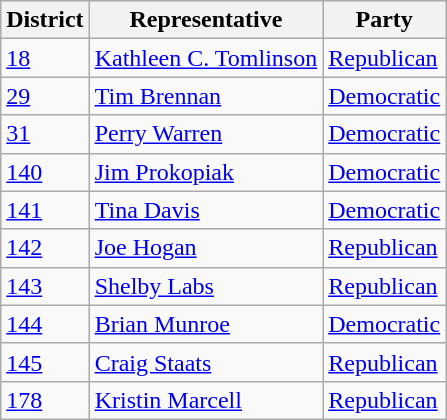<table class="sortable wikitable">
<tr>
<th>District</th>
<th>Representative</th>
<th>Party</th>
</tr>
<tr>
<td><a href='#'>18</a></td>
<td><a href='#'>Kathleen C. Tomlinson</a></td>
<td><a href='#'>Republican</a></td>
</tr>
<tr>
<td><a href='#'>29</a></td>
<td><a href='#'>Tim Brennan</a></td>
<td><a href='#'>Democratic</a></td>
</tr>
<tr>
<td><a href='#'>31</a></td>
<td><a href='#'>Perry Warren</a></td>
<td><a href='#'>Democratic</a></td>
</tr>
<tr>
<td><a href='#'>140</a></td>
<td><a href='#'> Jim Prokopiak</a></td>
<td><a href='#'>Democratic</a></td>
</tr>
<tr>
<td><a href='#'>141</a></td>
<td><a href='#'>Tina Davis</a></td>
<td><a href='#'>Democratic</a></td>
</tr>
<tr>
<td><a href='#'>142</a></td>
<td><a href='#'>Joe Hogan</a></td>
<td><a href='#'>Republican</a></td>
</tr>
<tr>
<td><a href='#'>143</a></td>
<td><a href='#'>Shelby Labs</a></td>
<td><a href='#'>Republican</a></td>
</tr>
<tr>
<td><a href='#'>144</a></td>
<td><a href='#'>Brian Munroe</a></td>
<td><a href='#'>Democratic</a></td>
</tr>
<tr>
<td><a href='#'>145</a></td>
<td><a href='#'>Craig Staats</a></td>
<td><a href='#'>Republican</a></td>
</tr>
<tr>
<td><a href='#'>178</a></td>
<td><a href='#'>Kristin Marcell</a></td>
<td><a href='#'>Republican</a></td>
</tr>
</table>
